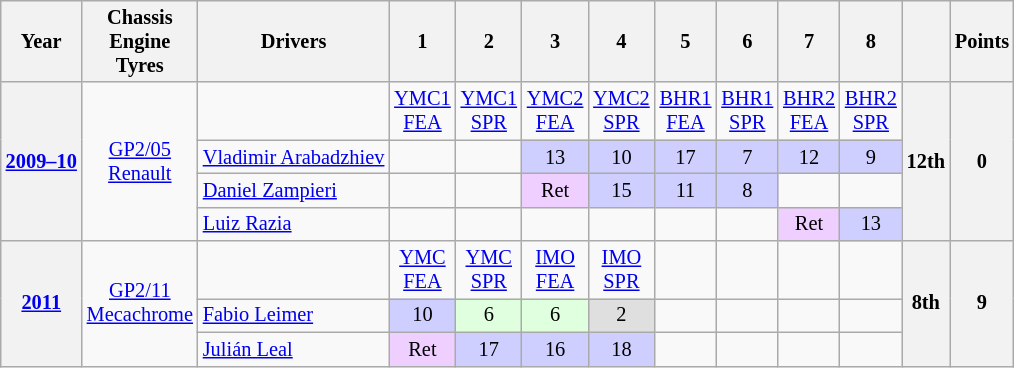<table class="wikitable" style="text-align:center; font-size:85%;">
<tr>
<th>Year</th>
<th>Chassis<br>Engine<br>Tyres</th>
<th>Drivers</th>
<th>1</th>
<th>2</th>
<th>3</th>
<th>4</th>
<th>5</th>
<th>6</th>
<th>7</th>
<th>8</th>
<th></th>
<th>Points</th>
</tr>
<tr>
<th rowspan=4><a href='#'>2009–10</a></th>
<td rowspan=4><a href='#'>GP2/05</a><br><a href='#'>Renault</a><br></td>
<td></td>
<td><a href='#'>YMC1<br>FEA</a></td>
<td><a href='#'>YMC1<br>SPR</a></td>
<td><a href='#'>YMC2<br>FEA</a></td>
<td><a href='#'>YMC2<br>SPR</a></td>
<td><a href='#'>BHR1<br>FEA</a></td>
<td><a href='#'>BHR1<br>SPR</a></td>
<td><a href='#'>BHR2<br>FEA</a></td>
<td><a href='#'>BHR2<br>SPR</a></td>
<th rowspan=4>12th</th>
<th rowspan=4>0</th>
</tr>
<tr>
<td align=left> <a href='#'>Vladimir Arabadzhiev</a></td>
<td></td>
<td></td>
<td bgcolor="#CFCFFF">13</td>
<td bgcolor="#CFCFFF">10</td>
<td bgcolor="#CFCFFF">17</td>
<td bgcolor="#CFCFFF">7</td>
<td bgcolor="#CFCFFF">12</td>
<td bgcolor="#CFCFFF">9</td>
</tr>
<tr>
<td align=left> <a href='#'>Daniel Zampieri</a></td>
<td></td>
<td></td>
<td bgcolor="#EFCFFF">Ret</td>
<td bgcolor="#CFCFFF">15</td>
<td bgcolor="#CFCFFF">11</td>
<td bgcolor="#CFCFFF">8</td>
<td></td>
<td></td>
</tr>
<tr>
<td align=left> <a href='#'>Luiz Razia</a></td>
<td></td>
<td></td>
<td></td>
<td></td>
<td></td>
<td></td>
<td bgcolor="#EFCFFF">Ret</td>
<td bgcolor="#CFCFFF">13</td>
</tr>
<tr>
<th rowspan=3><a href='#'>2011</a></th>
<td rowspan=3><a href='#'>GP2/11</a><br><a href='#'>Mecachrome</a><br></td>
<td></td>
<td><a href='#'>YMC<br>FEA</a></td>
<td><a href='#'>YMC<br>SPR</a></td>
<td><a href='#'>IMO<br>FEA</a></td>
<td><a href='#'>IMO<br>SPR</a></td>
<td></td>
<td></td>
<td></td>
<td></td>
<th rowspan=3>8th</th>
<th rowspan=3>9</th>
</tr>
<tr>
<td align=left> <a href='#'>Fabio Leimer</a></td>
<td bgcolor="#CFCFFF">10</td>
<td bgcolor="#DFFFDF">6</td>
<td bgcolor="#DFFFDF">6</td>
<td bgcolor="#DFDFDF">2</td>
<td></td>
<td></td>
<td></td>
<td></td>
</tr>
<tr>
<td align=left> <a href='#'>Julián Leal</a></td>
<td bgcolor="#EFCFFF">Ret</td>
<td bgcolor="#CFCFFF">17</td>
<td bgcolor="#CFCFFF">16</td>
<td bgcolor="#CFCFFF">18</td>
<td></td>
<td></td>
<td></td>
<td></td>
</tr>
</table>
